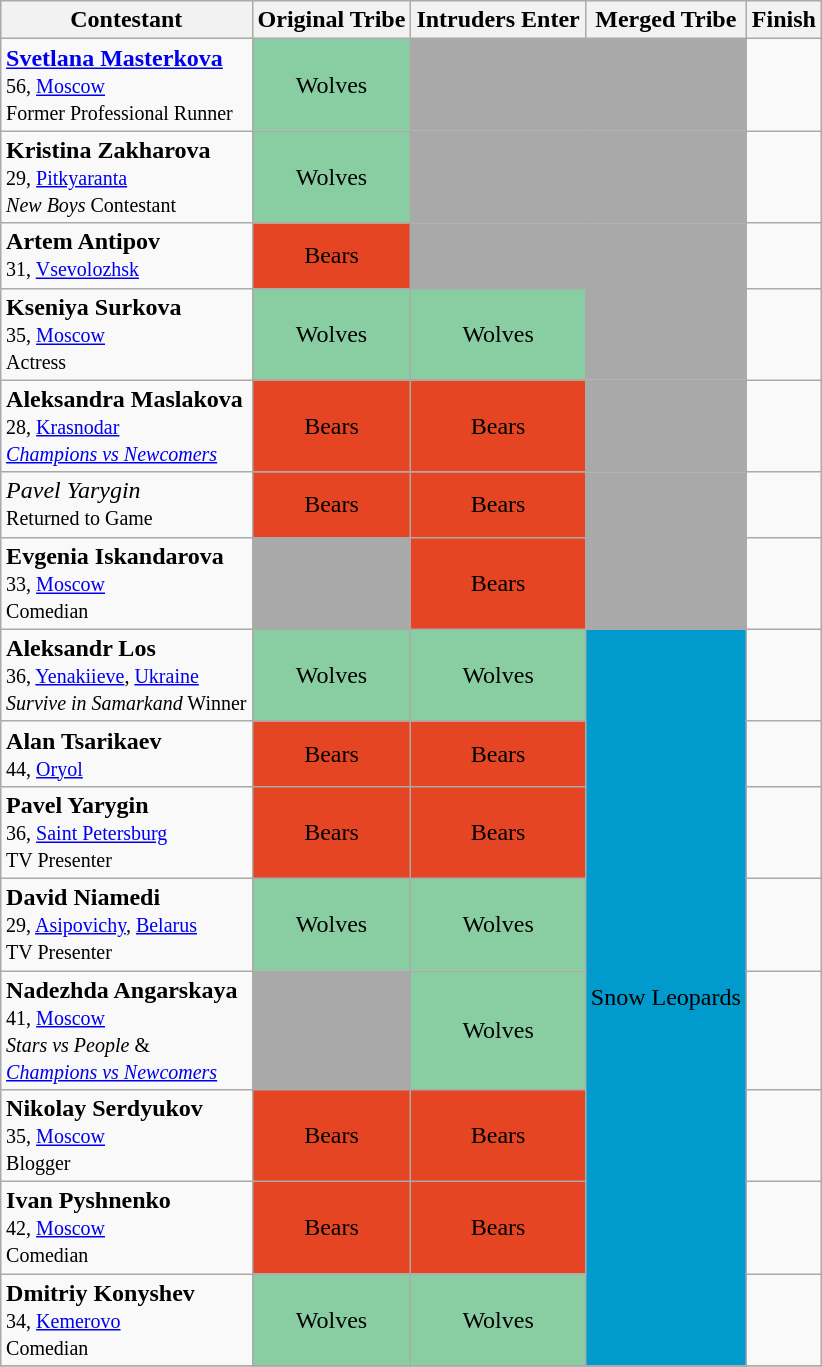<table class="wikitable sortable" style="margin:auto; text-align:center">
<tr>
<th>Contestant</th>
<th>Original Tribe</th>
<th>Intruders Enter</th>
<th>Merged Tribe</th>
<th>Finish</th>
</tr>
<tr>
<td style="text-align: left;"><strong><a href='#'>Svetlana Masterkova</a></strong><br><small>56, <a href='#'>Moscow</a><br>Former Professional Runner</small></td>
<td bgcolor="#89cea3">Wolves</td>
<td bgcolor="darkgrey"></td>
<td bgcolor="darkgrey"></td>
<td></td>
</tr>
<tr>
<td style="text-align: left;"><strong>Kristina Zakharova</strong><br><small>29, <a href='#'>Pitkyaranta</a><br><em>New Boys</em> Contestant</small></td>
<td bgcolor="#89cea3">Wolves</td>
<td bgcolor="darkgrey"></td>
<td bgcolor="darkgrey"></td>
<td></td>
</tr>
<tr>
<td style="text-align: left;"><strong>Artem Antipov</strong><br><small>31, <a href='#'>Vsevolozhsk</a></small></td>
<td bgcolor="#e54523">Bears</td>
<td bgcolor="darkgrey"></td>
<td bgcolor="darkgrey"></td>
<td></td>
</tr>
<tr>
<td style="text-align: left;"><strong>Kseniya Surkova</strong><br><small>35, <a href='#'>Moscow</a><br>Actress</small></td>
<td bgcolor="#89cea3">Wolves</td>
<td bgcolor="#89cea3">Wolves</td>
<td bgcolor="darkgrey"></td>
<td></td>
</tr>
<tr>
<td style="text-align: left;"><strong>Aleksandra Maslakova</strong><br><small>28, <a href='#'>Krasnodar</a><br><em><a href='#'>Champions vs Newcomers</a></em></small></td>
<td bgcolor="#e54523">Bears</td>
<td bgcolor="#e54523">Bears</td>
<td bgcolor="darkgrey"></td>
<td></td>
</tr>
<tr>
<td style="text-align: left;"><em>Pavel Yarygin</em><br><small>Returned to Game</small></td>
<td bgcolor="#e54523">Bears</td>
<td bgcolor="#e54523">Bears</td>
<td bgcolor="darkgrey"></td>
<td></td>
</tr>
<tr>
<td style="text-align: left;"><strong>Evgenia Iskandarova</strong><br><small>33, <a href='#'>Moscow</a><br>Comedian</small></td>
<td bgcolor="darkgrey"></td>
<td bgcolor="#e54523">Bears</td>
<td bgcolor="darkgrey"></td>
<td></td>
</tr>
<tr>
<td style="text-align: left;"><strong>Aleksandr Los</strong><br><small>36, <a href='#'>Yenakiieve</a>, <a href='#'>Ukraine</a><br><em>Survive in Samarkand</em> Winner</small></td>
<td bgcolor="#89cea3">Wolves</td>
<td bgcolor="#89cea3">Wolves</td>
<td rowspan="8" bgcolor="009ACD">Snow Leopards</td>
<td></td>
</tr>
<tr>
<td style="text-align: left;"><strong>Alan Tsarikaev</strong><br><small>44, <a href='#'>Oryol</a></small></td>
<td bgcolor="#e54523">Bears</td>
<td bgcolor="#e54523">Bears</td>
<td></td>
</tr>
<tr>
<td style="text-align: left;"><strong>Pavel Yarygin</strong><br><small>36, <a href='#'>Saint Petersburg</a><br>TV Presenter</small></td>
<td bgcolor="#e54523">Bears</td>
<td bgcolor="#e54523">Bears</td>
<td></td>
</tr>
<tr>
<td style="text-align: left;"><strong>David Niamedi</strong><br><small>29, <a href='#'>Asipovichy</a>, <a href='#'>Belarus</a><br>TV Presenter</small></td>
<td bgcolor="#89cea3">Wolves</td>
<td bgcolor="#89cea3">Wolves</td>
<td></td>
</tr>
<tr>
<td style="text-align: left;"><strong>Nadezhda Angarskaya</strong><br><small>41, <a href='#'>Moscow</a><br><em>Stars vs People</em> &<br> <em><a href='#'>Champions vs Newcomers</a></em></small></td>
<td bgcolor="darkgrey"></td>
<td bgcolor="#89cea3">Wolves</td>
<td></td>
</tr>
<tr>
<td style="text-align: left;"><strong>Nikolay Serdyukov</strong><br><small>35, <a href='#'>Moscow</a><br>Blogger</small></td>
<td bgcolor="#e54523">Bears</td>
<td bgcolor="#e54523">Bears</td>
<td></td>
</tr>
<tr>
<td style="text-align: left;"><strong>Ivan Pyshnenko</strong><br><small>42, <a href='#'>Moscow</a><br>Comedian</small></td>
<td bgcolor="#e54523">Bears</td>
<td bgcolor="#e54523">Bears</td>
<td></td>
</tr>
<tr>
<td style="text-align: left;"><strong>Dmitriy Konyshev</strong><br><small>34, <a href='#'>Kemerovo</a><br>Comedian</small></td>
<td bgcolor="#89cea3">Wolves</td>
<td bgcolor="#89cea3">Wolves</td>
<td></td>
</tr>
<tr>
</tr>
</table>
